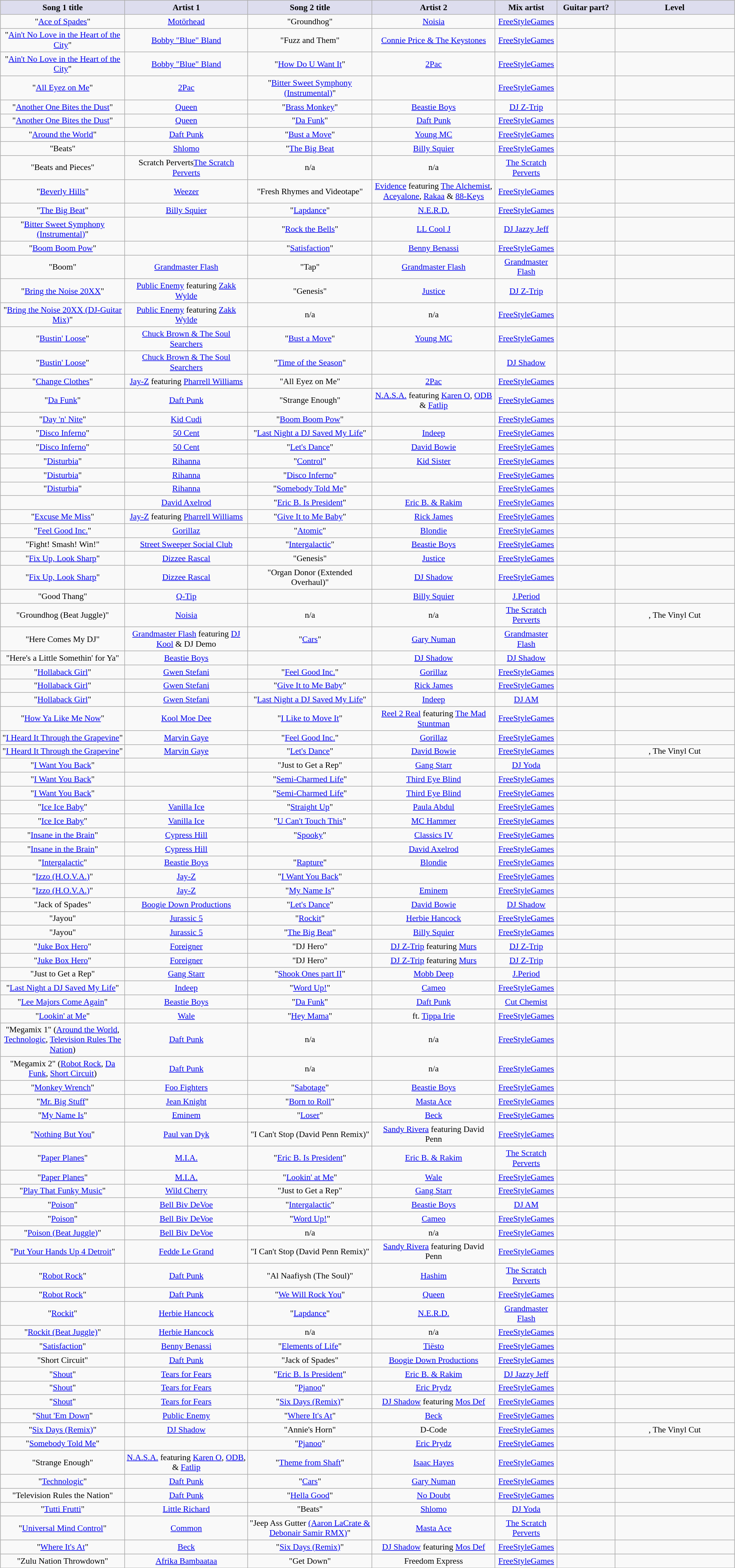<table class="wikitable sortable" style="font-size:90%; text-align:center; margin: 5px;">
<tr>
<th style="background:#ddddee;" width=225>Song 1 title</th>
<th style="background:#ddddee;" width=225>Artist 1</th>
<th style="background:#ddddee;" width=225>Song 2 title</th>
<th style="background:#ddddee;" width=225>Artist 2</th>
<th style="background:#ddddee;" width=100>Mix artist</th>
<th style="background:#ddddee;" width=100>Guitar part?</th>
<th style="background:#ddddee;" width=225>Level</th>
</tr>
<tr>
<td>"<a href='#'>Ace of Spades</a>"</td>
<td><a href='#'>Motörhead</a></td>
<td>"Groundhog"</td>
<td><a href='#'>Noisia</a></td>
<td><a href='#'>FreeStyleGames</a></td>
<td></td>
<td></td>
</tr>
<tr>
<td>"<a href='#'>Ain't No Love in the Heart of the City</a>"</td>
<td><a href='#'>Bobby "Blue" Bland</a></td>
<td>"Fuzz and Them"</td>
<td><a href='#'>Connie Price & The Keystones</a></td>
<td><a href='#'>FreeStyleGames</a></td>
<td></td>
<td></td>
</tr>
<tr>
<td>"<a href='#'>Ain't No Love in the Heart of the City</a>"</td>
<td><a href='#'>Bobby "Blue" Bland</a></td>
<td>"<a href='#'>How Do U Want It</a>"</td>
<td><a href='#'>2Pac</a></td>
<td><a href='#'>FreeStyleGames</a></td>
<td></td>
<td></td>
</tr>
<tr>
<td>"<a href='#'>All Eyez on Me</a>"</td>
<td><a href='#'>2Pac</a></td>
<td>"<a href='#'>Bitter Sweet Symphony (Instrumental)</a>"</td>
<td></td>
<td><a href='#'>FreeStyleGames</a></td>
<td></td>
<td></td>
</tr>
<tr>
<td>"<a href='#'>Another One Bites the Dust</a>"</td>
<td><a href='#'>Queen</a></td>
<td>"<a href='#'>Brass Monkey</a>"</td>
<td><a href='#'>Beastie Boys</a></td>
<td><a href='#'>DJ Z-Trip</a></td>
<td></td>
<td></td>
</tr>
<tr>
<td>"<a href='#'>Another One Bites the Dust</a>"</td>
<td><a href='#'>Queen</a></td>
<td>"<a href='#'>Da Funk</a>"</td>
<td><a href='#'>Daft Punk</a></td>
<td><a href='#'>FreeStyleGames</a></td>
<td></td>
<td></td>
</tr>
<tr>
<td>"<a href='#'>Around the World</a>"</td>
<td><a href='#'>Daft Punk</a></td>
<td>"<a href='#'>Bust a Move</a>"</td>
<td><a href='#'>Young MC</a></td>
<td><a href='#'>FreeStyleGames</a></td>
<td></td>
<td></td>
</tr>
<tr>
<td>"Beats"</td>
<td><a href='#'>Shlomo</a></td>
<td>"<a href='#'>The Big Beat</a></td>
<td><a href='#'>Billy Squier</a></td>
<td><a href='#'>FreeStyleGames</a></td>
<td></td>
<td></td>
</tr>
<tr>
<td>"Beats and Pieces"</td>
<td><span>Scratch Perverts</span><a href='#'>The Scratch Perverts</a></td>
<td>n/a</td>
<td>n/a</td>
<td><a href='#'>The Scratch Perverts</a></td>
<td></td>
<td></td>
</tr>
<tr>
<td>"<a href='#'>Beverly Hills</a>"</td>
<td><a href='#'>Weezer</a></td>
<td>"Fresh Rhymes and Videotape"</td>
<td><a href='#'>Evidence</a> featuring <a href='#'>The Alchemist</a>, <a href='#'>Aceyalone</a>, <a href='#'>Rakaa</a> & <a href='#'>88-Keys</a></td>
<td><a href='#'>FreeStyleGames</a></td>
<td></td>
<td></td>
</tr>
<tr>
<td>"<a href='#'>The Big Beat</a>"</td>
<td><a href='#'>Billy Squier</a></td>
<td>"<a href='#'>Lapdance</a>"</td>
<td><a href='#'>N.E.R.D.</a></td>
<td><a href='#'>FreeStyleGames</a></td>
<td></td>
<td></td>
</tr>
<tr>
<td>"<a href='#'>Bitter Sweet Symphony (Instrumental)</a>"</td>
<td></td>
<td>"<a href='#'>Rock the Bells</a>"</td>
<td><a href='#'>LL Cool J</a></td>
<td><a href='#'>DJ Jazzy Jeff</a></td>
<td></td>
<td></td>
</tr>
<tr>
<td>"<a href='#'>Boom Boom Pow</a>"</td>
<td></td>
<td>"<a href='#'>Satisfaction</a>"</td>
<td><a href='#'>Benny Benassi</a></td>
<td><a href='#'>FreeStyleGames</a></td>
<td></td>
<td></td>
</tr>
<tr>
<td>"Boom"</td>
<td><a href='#'>Grandmaster Flash</a></td>
<td>"Tap"</td>
<td><a href='#'>Grandmaster Flash</a></td>
<td><a href='#'>Grandmaster Flash</a></td>
<td></td>
<td></td>
</tr>
<tr>
<td>"<a href='#'>Bring the Noise 20XX</a>"</td>
<td><a href='#'>Public Enemy</a> featuring <a href='#'>Zakk Wylde</a></td>
<td>"Genesis"</td>
<td><a href='#'>Justice</a></td>
<td><a href='#'>DJ Z-Trip</a></td>
<td></td>
<td></td>
</tr>
<tr>
<td>"<a href='#'>Bring the Noise 20XX (DJ-Guitar Mix)</a>"</td>
<td><a href='#'>Public Enemy</a> featuring <a href='#'>Zakk Wylde</a></td>
<td>n/a</td>
<td>n/a</td>
<td><a href='#'>FreeStyleGames</a></td>
<td></td>
<td></td>
</tr>
<tr>
<td>"<a href='#'>Bustin' Loose</a>"</td>
<td><a href='#'>Chuck Brown & The Soul Searchers</a></td>
<td>"<a href='#'>Bust a Move</a>"</td>
<td><a href='#'>Young MC</a></td>
<td><a href='#'>FreeStyleGames</a></td>
<td></td>
<td></td>
</tr>
<tr>
<td>"<a href='#'>Bustin' Loose</a>"</td>
<td><a href='#'>Chuck Brown & The Soul Searchers</a></td>
<td>"<a href='#'>Time of the Season</a>"</td>
<td></td>
<td><a href='#'>DJ Shadow</a></td>
<td></td>
<td></td>
</tr>
<tr>
<td>"<a href='#'>Change Clothes</a>"</td>
<td><a href='#'>Jay-Z</a> featuring <a href='#'>Pharrell Williams</a></td>
<td>"All Eyez on Me"</td>
<td><a href='#'>2Pac</a></td>
<td><a href='#'>FreeStyleGames</a></td>
<td></td>
<td></td>
</tr>
<tr>
<td>"<a href='#'>Da Funk</a>"</td>
<td><a href='#'>Daft Punk</a></td>
<td>"Strange Enough"</td>
<td><a href='#'>N.A.S.A.</a> featuring <a href='#'>Karen O</a>, <a href='#'>ODB</a> & <a href='#'>Fatlip</a></td>
<td><a href='#'>FreeStyleGames</a></td>
<td></td>
<td></td>
</tr>
<tr>
<td>"<a href='#'>Day 'n' Nite</a>"</td>
<td><a href='#'>Kid Cudi</a></td>
<td>"<a href='#'>Boom Boom Pow</a>"</td>
<td></td>
<td><a href='#'>FreeStyleGames</a></td>
<td></td>
<td></td>
</tr>
<tr>
<td>"<a href='#'>Disco Inferno</a>"</td>
<td><a href='#'>50 Cent</a></td>
<td>"<a href='#'>Last Night a DJ Saved My Life</a>"</td>
<td><a href='#'>Indeep</a></td>
<td><a href='#'>FreeStyleGames</a></td>
<td></td>
<td></td>
</tr>
<tr>
<td>"<a href='#'>Disco Inferno</a>"</td>
<td><a href='#'>50 Cent</a></td>
<td>"<a href='#'>Let's Dance</a>"</td>
<td><a href='#'>David Bowie</a></td>
<td><a href='#'>FreeStyleGames</a></td>
<td></td>
<td></td>
</tr>
<tr>
<td>"<a href='#'>Disturbia</a>"</td>
<td><a href='#'>Rihanna</a></td>
<td>"<a href='#'>Control</a>"</td>
<td><a href='#'>Kid Sister</a></td>
<td><a href='#'>FreeStyleGames</a></td>
<td></td>
<td></td>
</tr>
<tr>
<td>"<a href='#'>Disturbia</a>"</td>
<td><a href='#'>Rihanna</a></td>
<td>"<a href='#'>Disco Inferno</a>"</td>
<td></td>
<td><a href='#'>FreeStyleGames</a></td>
<td></td>
<td></td>
</tr>
<tr>
<td>"<a href='#'>Disturbia</a>"</td>
<td><a href='#'>Rihanna</a></td>
<td>"<a href='#'>Somebody Told Me</a>"</td>
<td></td>
<td><a href='#'>FreeStyleGames</a></td>
<td></td>
<td></td>
</tr>
<tr>
<td></td>
<td><a href='#'>David Axelrod</a></td>
<td>"<a href='#'>Eric B. Is President</a>"</td>
<td><a href='#'>Eric B. & Rakim</a></td>
<td><a href='#'>FreeStyleGames</a></td>
<td></td>
<td></td>
</tr>
<tr>
<td>"<a href='#'>Excuse Me Miss</a>"</td>
<td><a href='#'>Jay-Z</a> featuring <a href='#'>Pharrell Williams</a></td>
<td>"<a href='#'>Give It to Me Baby</a>"</td>
<td><a href='#'>Rick James</a></td>
<td><a href='#'>FreeStyleGames</a></td>
<td></td>
<td></td>
</tr>
<tr>
<td>"<a href='#'>Feel Good Inc.</a>"</td>
<td><a href='#'>Gorillaz</a></td>
<td>"<a href='#'>Atomic</a>"</td>
<td><a href='#'>Blondie</a></td>
<td><a href='#'>FreeStyleGames</a></td>
<td></td>
<td></td>
</tr>
<tr>
<td>"Fight! Smash! Win!"</td>
<td><a href='#'>Street Sweeper Social Club</a></td>
<td>"<a href='#'>Intergalactic</a>"</td>
<td><a href='#'>Beastie Boys</a></td>
<td><a href='#'>FreeStyleGames</a></td>
<td></td>
<td></td>
</tr>
<tr>
<td>"<a href='#'>Fix Up, Look Sharp</a>"</td>
<td><a href='#'>Dizzee Rascal</a></td>
<td>"Genesis"</td>
<td><a href='#'>Justice</a></td>
<td><a href='#'>FreeStyleGames</a></td>
<td></td>
<td></td>
</tr>
<tr>
<td>"<a href='#'>Fix Up, Look Sharp</a>"</td>
<td><a href='#'>Dizzee Rascal</a></td>
<td>"Organ Donor (Extended Overhaul)"</td>
<td><a href='#'>DJ Shadow</a></td>
<td><a href='#'>FreeStyleGames</a></td>
<td></td>
<td></td>
</tr>
<tr>
<td>"Good Thang"</td>
<td><a href='#'>Q-Tip</a></td>
<td></td>
<td><a href='#'>Billy Squier</a></td>
<td><a href='#'>J.Period</a></td>
<td></td>
<td></td>
</tr>
<tr>
<td>"Groundhog (Beat Juggle)"</td>
<td><a href='#'>Noisia</a></td>
<td>n/a</td>
<td>n/a</td>
<td><a href='#'>The Scratch Perverts</a></td>
<td></td>
<td>, The Vinyl Cut</td>
</tr>
<tr>
<td>"Here Comes My DJ"</td>
<td><a href='#'>Grandmaster Flash</a> featuring <a href='#'>DJ Kool</a> &  DJ Demo</td>
<td>"<a href='#'>Cars</a>"</td>
<td><a href='#'>Gary Numan</a></td>
<td><a href='#'>Grandmaster Flash</a></td>
<td></td>
<td></td>
</tr>
<tr>
<td>"Here's a Little Somethin' for Ya"</td>
<td><a href='#'>Beastie Boys</a></td>
<td></td>
<td><a href='#'>DJ Shadow</a></td>
<td><a href='#'>DJ Shadow</a></td>
<td></td>
<td></td>
</tr>
<tr>
<td>"<a href='#'>Hollaback Girl</a>"</td>
<td><a href='#'>Gwen Stefani</a></td>
<td>"<a href='#'>Feel Good Inc.</a>"</td>
<td><a href='#'>Gorillaz</a></td>
<td><a href='#'>FreeStyleGames</a></td>
<td></td>
<td></td>
</tr>
<tr>
<td>"<a href='#'>Hollaback Girl</a>"</td>
<td><a href='#'>Gwen Stefani</a></td>
<td>"<a href='#'>Give It to Me Baby</a>"</td>
<td><a href='#'>Rick James</a></td>
<td><a href='#'>FreeStyleGames</a></td>
<td></td>
<td></td>
</tr>
<tr>
<td>"<a href='#'>Hollaback Girl</a>"</td>
<td><a href='#'>Gwen Stefani</a></td>
<td>"<a href='#'>Last Night a DJ Saved My Life</a>"</td>
<td><a href='#'>Indeep</a></td>
<td><a href='#'>DJ AM</a></td>
<td></td>
<td></td>
</tr>
<tr>
<td>"<a href='#'>How Ya Like Me Now</a>"</td>
<td><a href='#'>Kool Moe Dee</a></td>
<td>"<a href='#'>I Like to Move It</a>"</td>
<td><a href='#'>Reel 2 Real</a> featuring <a href='#'>The Mad Stuntman</a></td>
<td><a href='#'>FreeStyleGames</a></td>
<td></td>
<td></td>
</tr>
<tr>
<td>"<a href='#'>I Heard It Through the Grapevine</a>"</td>
<td><a href='#'>Marvin Gaye</a></td>
<td>"<a href='#'>Feel Good Inc.</a>"</td>
<td><a href='#'>Gorillaz</a></td>
<td><a href='#'>FreeStyleGames</a></td>
<td></td>
<td></td>
</tr>
<tr>
<td>"<a href='#'>I Heard It Through the Grapevine</a>"</td>
<td><a href='#'>Marvin Gaye</a></td>
<td>"<a href='#'>Let's Dance</a>"</td>
<td><a href='#'>David Bowie</a></td>
<td><a href='#'>FreeStyleGames</a></td>
<td></td>
<td>, The Vinyl Cut</td>
</tr>
<tr>
<td>"<a href='#'>I Want You Back</a>"</td>
<td></td>
<td>"Just to Get a Rep"</td>
<td><a href='#'>Gang Starr</a></td>
<td><a href='#'>DJ Yoda</a></td>
<td></td>
<td></td>
</tr>
<tr>
<td>"<a href='#'>I Want You Back</a>"</td>
<td></td>
<td>"<a href='#'>Semi-Charmed Life</a>"</td>
<td><a href='#'>Third Eye Blind</a></td>
<td><a href='#'>FreeStyleGames</a></td>
<td></td>
<td></td>
</tr>
<tr>
<td>"<a href='#'>I Want You Back</a>"</td>
<td></td>
<td>"<a href='#'>Semi-Charmed Life</a>"</td>
<td><a href='#'>Third Eye Blind</a></td>
<td><a href='#'>FreeStyleGames</a></td>
<td></td>
<td></td>
</tr>
<tr>
<td>"<a href='#'>Ice Ice Baby</a>"</td>
<td><a href='#'>Vanilla Ice</a></td>
<td>"<a href='#'>Straight Up</a>"</td>
<td><a href='#'>Paula Abdul</a></td>
<td><a href='#'>FreeStyleGames</a></td>
<td></td>
<td></td>
</tr>
<tr>
<td>"<a href='#'>Ice Ice Baby</a>"</td>
<td><a href='#'>Vanilla Ice</a></td>
<td>"<a href='#'>U Can't Touch This</a>"</td>
<td><a href='#'>MC Hammer</a></td>
<td><a href='#'>FreeStyleGames</a></td>
<td></td>
<td></td>
</tr>
<tr>
<td>"<a href='#'>Insane in the Brain</a>"</td>
<td><a href='#'>Cypress Hill</a></td>
<td>"<a href='#'>Spooky</a>"</td>
<td><a href='#'>Classics IV</a></td>
<td><a href='#'>FreeStyleGames</a></td>
<td></td>
<td></td>
</tr>
<tr>
<td>"<a href='#'>Insane in the Brain</a>"</td>
<td><a href='#'>Cypress Hill</a></td>
<td></td>
<td><a href='#'>David Axelrod</a></td>
<td><a href='#'>FreeStyleGames</a></td>
<td></td>
<td></td>
</tr>
<tr>
<td>"<a href='#'>Intergalactic</a>"</td>
<td><a href='#'>Beastie Boys</a></td>
<td>"<a href='#'>Rapture</a>"</td>
<td><a href='#'>Blondie</a></td>
<td><a href='#'>FreeStyleGames</a></td>
<td></td>
<td></td>
</tr>
<tr>
<td>"<a href='#'>Izzo (H.O.V.A.)</a>"</td>
<td><a href='#'>Jay-Z</a></td>
<td>"<a href='#'>I Want You Back</a>"</td>
<td></td>
<td><a href='#'>FreeStyleGames</a></td>
<td></td>
<td></td>
</tr>
<tr>
<td>"<a href='#'>Izzo (H.O.V.A.)</a>"</td>
<td><a href='#'>Jay-Z</a></td>
<td>"<a href='#'>My Name Is</a>"</td>
<td><a href='#'>Eminem</a></td>
<td><a href='#'>FreeStyleGames</a></td>
<td></td>
<td></td>
</tr>
<tr>
<td>"Jack of Spades"</td>
<td><a href='#'>Boogie Down Productions</a></td>
<td>"<a href='#'>Let's Dance</a>"</td>
<td><a href='#'>David Bowie</a></td>
<td><a href='#'>DJ Shadow</a></td>
<td></td>
<td></td>
</tr>
<tr>
<td>"Jayou"</td>
<td><a href='#'>Jurassic 5</a></td>
<td>"<a href='#'>Rockit</a>"</td>
<td><a href='#'>Herbie Hancock</a></td>
<td><a href='#'>FreeStyleGames</a></td>
<td></td>
<td></td>
</tr>
<tr>
<td>"Jayou"</td>
<td><a href='#'>Jurassic 5</a></td>
<td>"<a href='#'>The Big Beat</a>"</td>
<td><a href='#'>Billy Squier</a></td>
<td><a href='#'>FreeStyleGames</a></td>
<td></td>
<td></td>
</tr>
<tr>
<td>"<a href='#'>Juke Box Hero</a>"</td>
<td><a href='#'>Foreigner</a></td>
<td>"DJ Hero"</td>
<td><a href='#'>DJ Z-Trip</a> featuring <a href='#'>Murs</a></td>
<td><a href='#'>DJ Z-Trip</a></td>
<td></td>
<td></td>
</tr>
<tr>
<td>"<a href='#'>Juke Box Hero</a>"</td>
<td><a href='#'>Foreigner</a></td>
<td>"DJ Hero"</td>
<td><a href='#'>DJ Z-Trip</a> featuring <a href='#'>Murs</a></td>
<td><a href='#'>DJ Z-Trip</a></td>
<td></td>
<td></td>
</tr>
<tr>
<td>"Just to Get a Rep"</td>
<td><a href='#'>Gang Starr</a></td>
<td>"<a href='#'>Shook Ones part II</a>"</td>
<td><a href='#'>Mobb Deep</a></td>
<td><a href='#'>J.Period</a></td>
<td></td>
<td></td>
</tr>
<tr>
<td>"<a href='#'>Last Night a DJ Saved My Life</a>"</td>
<td><a href='#'>Indeep</a></td>
<td>"<a href='#'>Word Up!</a>"</td>
<td><a href='#'>Cameo</a></td>
<td><a href='#'>FreeStyleGames</a></td>
<td></td>
<td></td>
</tr>
<tr>
<td>"<a href='#'>Lee Majors Come Again</a>"</td>
<td><a href='#'>Beastie Boys</a></td>
<td>"<a href='#'>Da Funk</a>"</td>
<td><a href='#'>Daft Punk</a></td>
<td><a href='#'>Cut Chemist</a></td>
<td></td>
<td></td>
</tr>
<tr>
<td>"<a href='#'>Lookin' at Me</a>"</td>
<td><a href='#'>Wale</a></td>
<td>"<a href='#'>Hey Mama</a>"</td>
<td> ft. <a href='#'>Tippa Irie</a></td>
<td><a href='#'>FreeStyleGames</a></td>
<td></td>
<td></td>
</tr>
<tr featuring>
<td>"Megamix 1" (<a href='#'>Around the World</a>, <a href='#'>Technologic</a>, <a href='#'>Television Rules The Nation</a>)</td>
<td><a href='#'>Daft Punk</a></td>
<td>n/a</td>
<td>n/a</td>
<td><a href='#'>FreeStyleGames</a></td>
<td></td>
<td></td>
</tr>
<tr>
<td>"Megamix 2" (<a href='#'>Robot Rock</a>, <a href='#'>Da Funk</a>, <a href='#'>Short Circuit</a>)</td>
<td><a href='#'>Daft Punk</a></td>
<td>n/a</td>
<td>n/a</td>
<td><a href='#'>FreeStyleGames</a></td>
<td></td>
<td></td>
</tr>
<tr>
<td>"<a href='#'>Monkey Wrench</a>"</td>
<td><a href='#'>Foo Fighters</a></td>
<td>"<a href='#'>Sabotage</a>"</td>
<td><a href='#'>Beastie Boys</a></td>
<td><a href='#'>FreeStyleGames</a></td>
<td></td>
<td></td>
</tr>
<tr>
<td>"<a href='#'>Mr. Big Stuff</a>"</td>
<td><a href='#'>Jean Knight</a></td>
<td>"<a href='#'>Born to Roll</a>"</td>
<td><a href='#'>Masta Ace</a></td>
<td><a href='#'>FreeStyleGames</a></td>
<td></td>
<td></td>
</tr>
<tr>
<td>"<a href='#'>My Name Is</a>"</td>
<td><a href='#'>Eminem</a></td>
<td>"<a href='#'>Loser</a>"</td>
<td><a href='#'>Beck</a></td>
<td><a href='#'>FreeStyleGames</a></td>
<td></td>
<td></td>
</tr>
<tr>
<td>"<a href='#'>Nothing But You</a>"</td>
<td><a href='#'>Paul van Dyk</a></td>
<td>"I Can't Stop (David Penn Remix)"</td>
<td><a href='#'>Sandy Rivera</a> featuring David Penn</td>
<td><a href='#'>FreeStyleGames</a></td>
<td></td>
<td></td>
</tr>
<tr>
<td>"<a href='#'>Paper Planes</a>"</td>
<td><a href='#'>M.I.A.</a></td>
<td>"<a href='#'>Eric B. Is President</a>"</td>
<td><a href='#'>Eric B. & Rakim</a></td>
<td><a href='#'>The Scratch Perverts</a></td>
<td></td>
<td></td>
</tr>
<tr>
<td>"<a href='#'>Paper Planes</a>"</td>
<td><a href='#'>M.I.A.</a></td>
<td>"<a href='#'>Lookin' at Me</a>"</td>
<td><a href='#'>Wale</a></td>
<td><a href='#'>FreeStyleGames</a></td>
<td></td>
<td></td>
</tr>
<tr>
<td>"<a href='#'>Play That Funky Music</a>"</td>
<td><a href='#'>Wild Cherry</a></td>
<td>"Just to Get a Rep"</td>
<td><a href='#'>Gang Starr</a></td>
<td><a href='#'>FreeStyleGames</a></td>
<td></td>
<td></td>
</tr>
<tr>
<td>"<a href='#'>Poison</a>"</td>
<td><a href='#'>Bell Biv DeVoe</a></td>
<td>"<a href='#'>Intergalactic</a>"</td>
<td><a href='#'>Beastie Boys</a></td>
<td><a href='#'>DJ AM</a></td>
<td></td>
<td></td>
</tr>
<tr>
<td>"<a href='#'>Poison</a>"</td>
<td><a href='#'>Bell Biv DeVoe</a></td>
<td>"<a href='#'>Word Up!</a>"</td>
<td><a href='#'>Cameo</a></td>
<td><a href='#'>FreeStyleGames</a></td>
<td></td>
<td></td>
</tr>
<tr>
<td>"<a href='#'>Poison (Beat Juggle)</a>"</td>
<td><a href='#'>Bell Biv DeVoe</a></td>
<td>n/a</td>
<td>n/a</td>
<td><a href='#'>FreeStyleGames</a></td>
<td></td>
<td></td>
</tr>
<tr>
<td>"<a href='#'>Put Your Hands Up 4 Detroit</a>"</td>
<td><a href='#'>Fedde Le Grand</a></td>
<td>"I Can't Stop (David Penn Remix)"</td>
<td><a href='#'>Sandy Rivera</a> featuring David Penn</td>
<td><a href='#'>FreeStyleGames</a></td>
<td></td>
<td></td>
</tr>
<tr>
<td>"<a href='#'>Robot Rock</a>"</td>
<td><a href='#'>Daft Punk</a></td>
<td>"Al Naafiysh (The Soul)"</td>
<td><a href='#'>Hashim</a></td>
<td><a href='#'>The Scratch Perverts</a></td>
<td></td>
<td></td>
</tr>
<tr>
<td>"<a href='#'>Robot Rock</a>"</td>
<td><a href='#'>Daft Punk</a></td>
<td>"<a href='#'>We Will Rock You</a>"</td>
<td><a href='#'>Queen</a></td>
<td><a href='#'>FreeStyleGames</a></td>
<td></td>
<td></td>
</tr>
<tr>
<td>"<a href='#'>Rockit</a>"</td>
<td><a href='#'>Herbie Hancock</a></td>
<td>"<a href='#'>Lapdance</a>"</td>
<td><a href='#'>N.E.R.D.</a></td>
<td><a href='#'>Grandmaster Flash</a></td>
<td></td>
<td></td>
</tr>
<tr>
<td>"<a href='#'>Rockit (Beat Juggle)</a>"</td>
<td><a href='#'>Herbie Hancock</a></td>
<td>n/a</td>
<td>n/a</td>
<td><a href='#'>FreeStyleGames</a></td>
<td></td>
<td></td>
</tr>
<tr>
<td>"<a href='#'>Satisfaction</a>"</td>
<td><a href='#'>Benny Benassi</a></td>
<td>"<a href='#'>Elements of Life</a>"</td>
<td><a href='#'>Tiësto</a></td>
<td><a href='#'>FreeStyleGames</a></td>
<td></td>
<td></td>
</tr>
<tr>
<td>"Short Circuit"</td>
<td><a href='#'>Daft Punk</a></td>
<td>"Jack of Spades"</td>
<td><a href='#'>Boogie Down Productions</a></td>
<td><a href='#'>FreeStyleGames</a></td>
<td></td>
<td></td>
</tr>
<tr>
<td>"<a href='#'>Shout</a>"</td>
<td><a href='#'>Tears for Fears</a></td>
<td>"<a href='#'>Eric B. Is President</a>"</td>
<td><a href='#'>Eric B. & Rakim</a></td>
<td><a href='#'>DJ Jazzy Jeff</a></td>
<td></td>
<td></td>
</tr>
<tr>
<td>"<a href='#'>Shout</a>"</td>
<td><a href='#'>Tears for Fears</a></td>
<td>"<a href='#'>Pjanoo</a>"</td>
<td><a href='#'>Eric Prydz</a></td>
<td><a href='#'>FreeStyleGames</a></td>
<td></td>
<td></td>
</tr>
<tr>
<td>"<a href='#'>Shout</a>"</td>
<td><a href='#'>Tears for Fears</a></td>
<td>"<a href='#'>Six Days (Remix)</a>"</td>
<td><a href='#'>DJ Shadow</a> featuring <a href='#'>Mos Def</a></td>
<td><a href='#'>FreeStyleGames</a></td>
<td></td>
<td></td>
</tr>
<tr>
<td>"<a href='#'>Shut 'Em Down</a>"</td>
<td><a href='#'>Public Enemy</a></td>
<td>"<a href='#'>Where It's At</a>"</td>
<td><a href='#'>Beck</a></td>
<td><a href='#'>FreeStyleGames</a></td>
<td></td>
<td></td>
</tr>
<tr>
<td>"<a href='#'>Six Days (Remix)</a>"</td>
<td><a href='#'>DJ Shadow</a></td>
<td>"Annie's Horn"</td>
<td>D-Code</td>
<td><a href='#'>FreeStyleGames</a></td>
<td></td>
<td>, The Vinyl Cut</td>
</tr>
<tr>
<td>"<a href='#'>Somebody Told Me</a>"</td>
<td></td>
<td>"<a href='#'>Pjanoo</a>"</td>
<td><a href='#'>Eric Prydz</a></td>
<td><a href='#'>FreeStyleGames</a></td>
<td></td>
<td></td>
</tr>
<tr>
<td>"Strange Enough"</td>
<td><a href='#'>N.A.S.A.</a> featuring <a href='#'>Karen O</a>, <a href='#'>ODB</a>, & <a href='#'>Fatlip</a></td>
<td>"<a href='#'>Theme from Shaft</a>"</td>
<td><a href='#'>Isaac Hayes</a></td>
<td><a href='#'>FreeStyleGames</a></td>
<td></td>
<td></td>
</tr>
<tr>
<td>"<a href='#'>Technologic</a>"</td>
<td><a href='#'>Daft Punk</a></td>
<td>"<a href='#'>Cars</a>"</td>
<td><a href='#'>Gary Numan</a></td>
<td><a href='#'>FreeStyleGames</a></td>
<td></td>
<td></td>
</tr>
<tr>
<td>"Television Rules the Nation"</td>
<td><a href='#'>Daft Punk</a></td>
<td>"<a href='#'>Hella Good</a>"</td>
<td><a href='#'>No Doubt</a></td>
<td><a href='#'>FreeStyleGames</a></td>
<td></td>
<td></td>
</tr>
<tr>
<td>"<a href='#'>Tutti Frutti</a>"</td>
<td><a href='#'>Little Richard</a></td>
<td>"Beats"</td>
<td><a href='#'>Shlomo</a></td>
<td><a href='#'>DJ Yoda</a></td>
<td></td>
<td></td>
</tr>
<tr>
<td>"<a href='#'>Universal Mind Control</a>"</td>
<td><a href='#'>Common</a></td>
<td>"Jeep Ass Gutter <a href='#'>(Aaron LaCrate & Debonair Samir RMX)</a>"</td>
<td><a href='#'>Masta Ace</a></td>
<td><a href='#'>The Scratch Perverts</a></td>
<td></td>
<td></td>
</tr>
<tr>
<td>"<a href='#'>Where It's At</a>"</td>
<td><a href='#'>Beck</a></td>
<td>"<a href='#'>Six Days (Remix)</a>"</td>
<td><a href='#'>DJ Shadow</a> featuring <a href='#'>Mos Def</a></td>
<td><a href='#'>FreeStyleGames</a></td>
<td></td>
<td></td>
</tr>
<tr>
<td>"Zulu Nation Throwdown"</td>
<td><a href='#'>Afrika Bambaataa</a></td>
<td>"Get Down"</td>
<td>Freedom Express</td>
<td><a href='#'>FreeStyleGames</a></td>
<td></td>
<td></td>
</tr>
<tr>
</tr>
</table>
